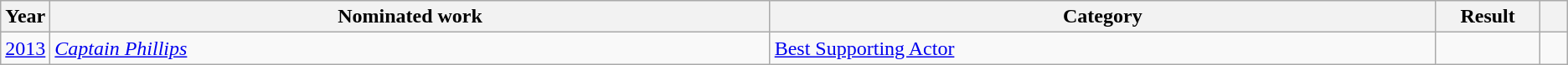<table class=wikitable>
<tr>
<th scope="col" style="width:1em;">Year</th>
<th scope="col" style="width:39em;">Nominated work</th>
<th scope="col" style="width:36em;">Category</th>
<th scope="col" style="width:5em;">Result</th>
<th scope="col" style="width:1em;"></th>
</tr>
<tr>
<td><a href='#'>2013</a></td>
<td><em><a href='#'>Captain Phillips</a></em></td>
<td><a href='#'>Best Supporting Actor</a></td>
<td></td>
<td></td>
</tr>
</table>
